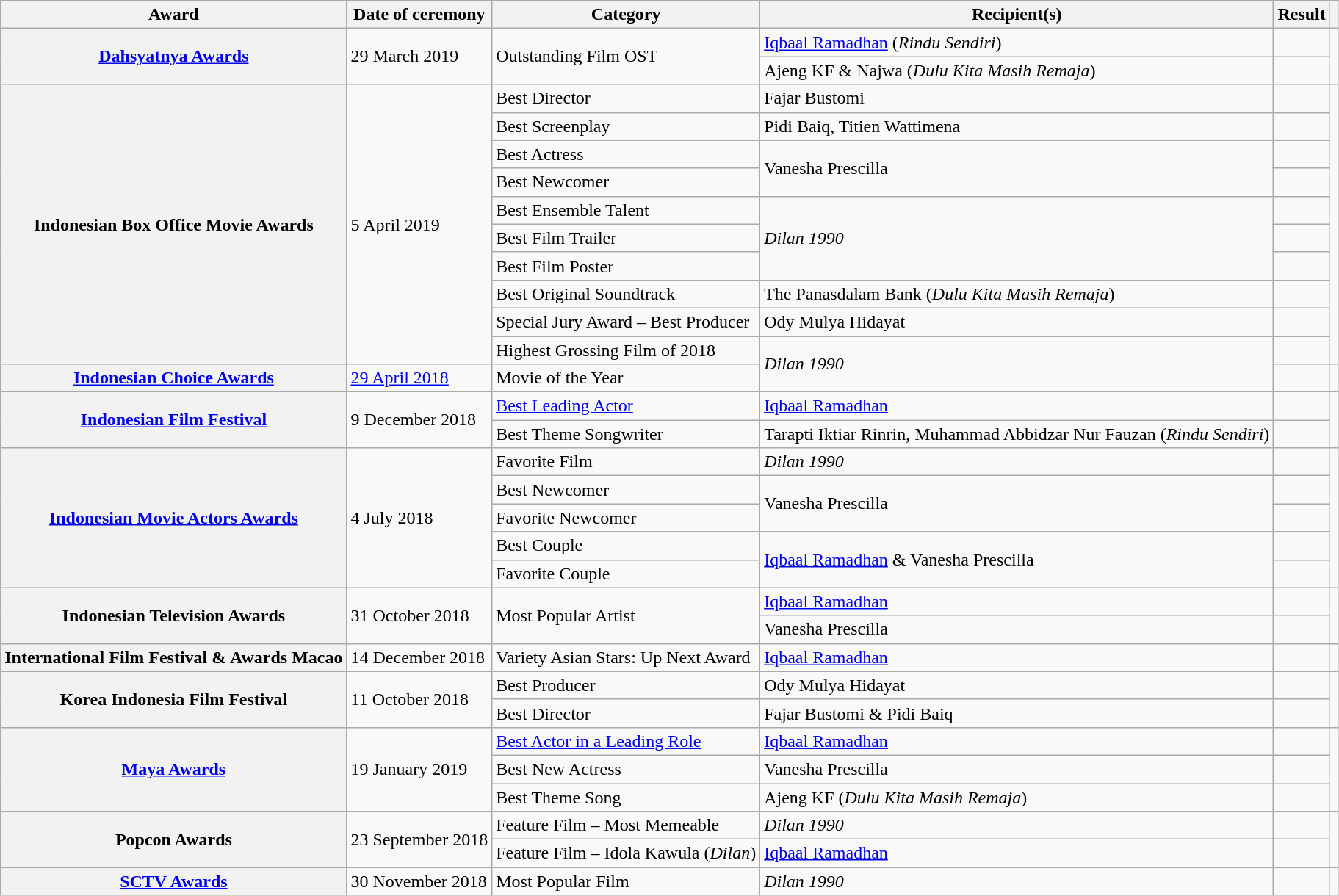<table class="wikitable plainrowheaders sortable">
<tr>
<th scope="col">Award</th>
<th scope="col">Date of ceremony</th>
<th scope="col">Category</th>
<th scope="col">Recipient(s)</th>
<th scope="col">Result</th>
<th scope="col" class="unsortable"></th>
</tr>
<tr>
<th scope="row" rowspan="2"><a href='#'>Dahsyatnya Awards</a></th>
<td rowspan="2">29 March 2019</td>
<td rowspan="2">Outstanding Film OST</td>
<td><a href='#'>Iqbaal Ramadhan</a> (<em>Rindu Sendiri</em>)</td>
<td></td>
<td rowspan="2" style="text-align:center"></td>
</tr>
<tr>
<td>Ajeng KF & Najwa (<em>Dulu Kita Masih Remaja</em>)</td>
<td></td>
</tr>
<tr>
<th scope="row" rowspan="10">Indonesian Box Office Movie Awards</th>
<td rowspan="10">5 April 2019</td>
<td>Best Director</td>
<td>Fajar Bustomi</td>
<td></td>
<td rowspan="10" style="text-align:center"></td>
</tr>
<tr>
<td>Best Screenplay</td>
<td>Pidi Baiq, Titien Wattimena</td>
<td></td>
</tr>
<tr>
<td>Best Actress</td>
<td rowspan="2">Vanesha Prescilla</td>
<td></td>
</tr>
<tr>
<td>Best Newcomer</td>
<td></td>
</tr>
<tr>
<td>Best Ensemble Talent</td>
<td rowspan="3"><em>Dilan 1990</em></td>
<td></td>
</tr>
<tr>
<td>Best Film Trailer</td>
<td></td>
</tr>
<tr>
<td>Best Film Poster</td>
<td></td>
</tr>
<tr>
<td>Best Original Soundtrack</td>
<td>The Panasdalam Bank (<em>Dulu Kita Masih Remaja</em>)</td>
<td></td>
</tr>
<tr>
<td>Special Jury Award – Best Producer</td>
<td>Ody Mulya Hidayat</td>
<td></td>
</tr>
<tr>
<td>Highest Grossing Film of 2018</td>
<td rowspan="2"><em>Dilan 1990</em></td>
<td></td>
</tr>
<tr>
<th scope="row" rowspan="1"><a href='#'>Indonesian Choice Awards</a></th>
<td><a href='#'>29 April 2018</a></td>
<td>Movie of the Year</td>
<td></td>
<td style="text-align:center"></td>
</tr>
<tr>
<th scope="row" rowspan="2"><a href='#'>Indonesian Film Festival</a></th>
<td rowspan="2">9 December 2018</td>
<td><a href='#'>Best Leading Actor</a></td>
<td><a href='#'>Iqbaal Ramadhan</a></td>
<td></td>
<td rowspan="2" style="text-align:center"></td>
</tr>
<tr>
<td>Best Theme Songwriter</td>
<td>Tarapti Iktiar Rinrin, Muhammad Abbidzar Nur Fauzan (<em>Rindu Sendiri</em>)</td>
<td></td>
</tr>
<tr>
<th scope="row" rowspan="5"><a href='#'>Indonesian Movie Actors Awards</a></th>
<td rowspan="5">4 July 2018</td>
<td>Favorite Film</td>
<td><em>Dilan 1990</em></td>
<td></td>
<td rowspan="5" style="text-align:center"></td>
</tr>
<tr>
<td>Best Newcomer</td>
<td rowspan="2">Vanesha Prescilla</td>
<td></td>
</tr>
<tr>
<td>Favorite Newcomer</td>
<td></td>
</tr>
<tr>
<td>Best Couple</td>
<td rowspan="2"><a href='#'>Iqbaal Ramadhan</a> & Vanesha Prescilla</td>
<td></td>
</tr>
<tr>
<td>Favorite Couple</td>
<td></td>
</tr>
<tr>
<th scope="row" rowspan="2">Indonesian Television Awards</th>
<td rowspan="2">31 October 2018</td>
<td rowspan="2">Most Popular Artist</td>
<td><a href='#'>Iqbaal Ramadhan</a></td>
<td></td>
<td rowspan="2" style="text-align:center"></td>
</tr>
<tr>
<td>Vanesha Prescilla</td>
<td></td>
</tr>
<tr>
<th scope="row" rowspan="1">International Film Festival & Awards Macao</th>
<td>14 December 2018</td>
<td>Variety Asian Stars: Up Next Award</td>
<td><a href='#'>Iqbaal Ramadhan</a></td>
<td></td>
<td style="text-align:center"></td>
</tr>
<tr>
<th scope="row" rowspan="2">Korea Indonesia Film Festival</th>
<td rowspan="2">11 October 2018</td>
<td>Best Producer</td>
<td>Ody Mulya Hidayat</td>
<td></td>
<td rowspan="2" style="text-align:center"></td>
</tr>
<tr>
<td>Best Director</td>
<td>Fajar Bustomi & Pidi Baiq</td>
<td></td>
</tr>
<tr>
<th scope="row" rowspan="3"><a href='#'>Maya Awards</a></th>
<td rowspan="3">19 January 2019</td>
<td><a href='#'>Best Actor in a Leading Role</a></td>
<td><a href='#'>Iqbaal Ramadhan</a></td>
<td></td>
<td rowspan="3" style="text-align:center"></td>
</tr>
<tr>
<td>Best New Actress</td>
<td>Vanesha Prescilla</td>
<td></td>
</tr>
<tr>
<td>Best Theme Song</td>
<td>Ajeng KF (<em>Dulu Kita Masih Remaja</em>)</td>
<td></td>
</tr>
<tr>
<th scope="row" rowspan="2">Popcon Awards</th>
<td rowspan="2">23 September 2018</td>
<td>Feature Film – Most Memeable</td>
<td><em>Dilan 1990</em></td>
<td></td>
<td rowspan="2" style="text-align:center"></td>
</tr>
<tr>
<td>Feature Film – Idola Kawula (<em>Dilan</em>)</td>
<td><a href='#'>Iqbaal Ramadhan</a></td>
<td></td>
</tr>
<tr>
<th scope="row" rowspan="1"><a href='#'>SCTV Awards</a></th>
<td>30 November 2018</td>
<td>Most Popular Film</td>
<td><em>Dilan 1990</em></td>
<td></td>
<td style="text-align:center"><br></td>
</tr>
</table>
